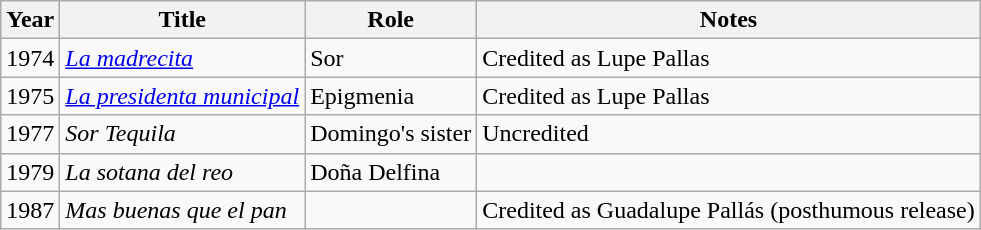<table class="wikitable">
<tr>
<th>Year</th>
<th>Title</th>
<th>Role</th>
<th>Notes</th>
</tr>
<tr>
<td>1974</td>
<td><em><a href='#'>La madrecita</a></em></td>
<td>Sor</td>
<td>Credited as Lupe Pallas</td>
</tr>
<tr>
<td>1975</td>
<td><em><a href='#'>La presidenta municipal</a></em></td>
<td>Epigmenia</td>
<td>Credited as Lupe Pallas</td>
</tr>
<tr>
<td>1977</td>
<td><em>Sor Tequila</em></td>
<td>Domingo's sister</td>
<td>Uncredited</td>
</tr>
<tr>
<td>1979</td>
<td><em>La sotana del reo</em></td>
<td>Doña Delfina</td>
<td></td>
</tr>
<tr>
<td>1987</td>
<td><em>Mas buenas que el pan</em></td>
<td></td>
<td>Credited as Guadalupe Pallás (posthumous release)</td>
</tr>
</table>
